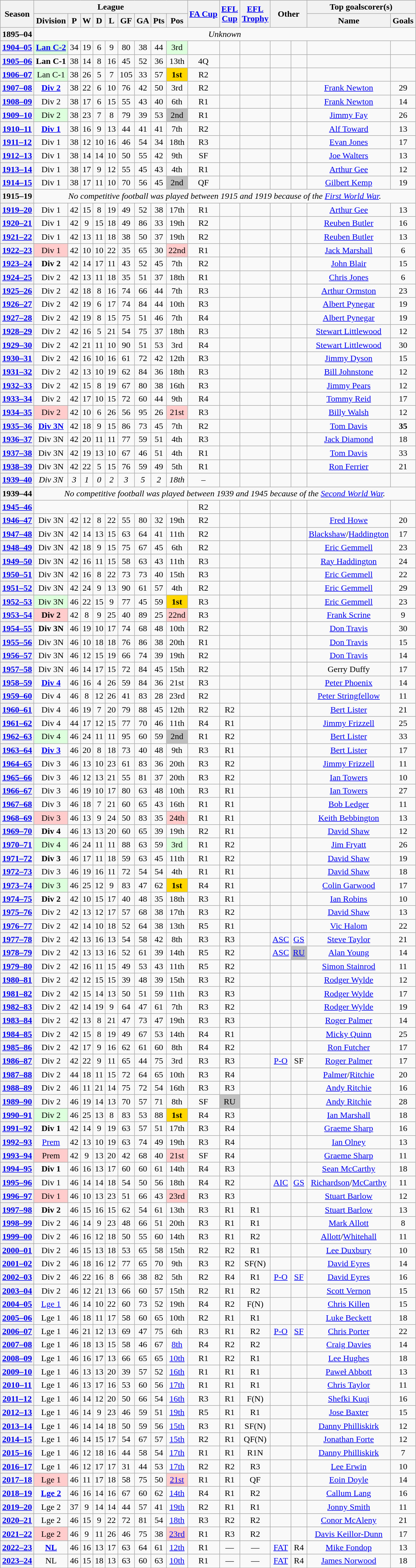<table class="wikitable sortable" style="text-align: center">
<tr>
<th rowspan=2>Season</th>
<th colspan=9>League</th>
<th rowspan=2><a href='#'>FA Cup</a></th>
<th rowspan=2><a href='#'>EFL<br>Cup</a></th>
<th rowspan=2><a href='#'>EFL<br>Trophy</a></th>
<th rowspan=2 colspan=2>Other</th>
<th colspan=2>Top goalscorer(s)</th>
</tr>
<tr>
<th>Division</th>
<th>P</th>
<th>W</th>
<th>D</th>
<th>L</th>
<th>GF</th>
<th>GA</th>
<th>Pts</th>
<th>Pos</th>
<th>Name</th>
<th>Goals</th>
</tr>
<tr>
<th>1895–04</th>
<td colspan="16"><em>Unknown</em></td>
</tr>
<tr>
<th><a href='#'>1904–05</a></th>
<td bgcolor=#DFD><strong><a href='#'>Lan C-2</a></strong> </td>
<td>34</td>
<td>19</td>
<td>6</td>
<td>9</td>
<td>80</td>
<td>38</td>
<td>44</td>
<td style="background:#dfd;">3rd</td>
<td></td>
<td></td>
<td></td>
<td></td>
<td></td>
<td></td>
<td></td>
</tr>
<tr>
<th><a href='#'>1905–06</a></th>
<td><strong>Lan C-1</strong></td>
<td>38</td>
<td>14</td>
<td>8</td>
<td>16</td>
<td>45</td>
<td>52</td>
<td>36</td>
<td>13th</td>
<td>4Q</td>
<td></td>
<td></td>
<td></td>
<td></td>
<td></td>
<td></td>
</tr>
<tr>
<th><a href='#'>1906–07</a></th>
<td bgcolor=#DFD>Lan C-1 </td>
<td>38</td>
<td>26</td>
<td>5</td>
<td>7</td>
<td>105</td>
<td>33</td>
<td>57</td>
<td style="background:gold;"><strong>1st</strong></td>
<td>R2</td>
<td></td>
<td></td>
<td></td>
<td></td>
<td></td>
<td></td>
</tr>
<tr>
<th><a href='#'>1907–08</a></th>
<td><strong><a href='#'>Div 2</a></strong></td>
<td>38</td>
<td>22</td>
<td>6</td>
<td>10</td>
<td>76</td>
<td>42</td>
<td>50</td>
<td>3rd</td>
<td>R2</td>
<td></td>
<td></td>
<td></td>
<td></td>
<td><a href='#'>Frank Newton</a></td>
<td>29</td>
</tr>
<tr>
<th><a href='#'>1908–09</a></th>
<td>Div 2</td>
<td>38</td>
<td>17</td>
<td>6</td>
<td>15</td>
<td>55</td>
<td>43</td>
<td>40</td>
<td>6th</td>
<td>R1</td>
<td></td>
<td></td>
<td></td>
<td></td>
<td><a href='#'>Frank Newton</a></td>
<td>14</td>
</tr>
<tr>
<th><a href='#'>1909–10</a></th>
<td bgcolor=#DFD>Div 2 </td>
<td>38</td>
<td>23</td>
<td>7</td>
<td>8</td>
<td>79</td>
<td>39</td>
<td>53</td>
<td style="background:silver;">2nd</td>
<td>R1</td>
<td></td>
<td></td>
<td></td>
<td></td>
<td><a href='#'>Jimmy Fay</a></td>
<td>26</td>
</tr>
<tr>
<th><a href='#'>1910–11</a></th>
<td><strong><a href='#'>Div 1</a></strong></td>
<td>38</td>
<td>16</td>
<td>9</td>
<td>13</td>
<td>44</td>
<td>41</td>
<td>41</td>
<td>7th</td>
<td>R2</td>
<td></td>
<td></td>
<td></td>
<td></td>
<td><a href='#'>Alf Toward</a></td>
<td>13</td>
</tr>
<tr>
<th><a href='#'>1911–12</a></th>
<td>Div 1</td>
<td>38</td>
<td>12</td>
<td>10</td>
<td>16</td>
<td>46</td>
<td>54</td>
<td>34</td>
<td>18th</td>
<td>R3</td>
<td></td>
<td></td>
<td></td>
<td></td>
<td><a href='#'>Evan Jones</a></td>
<td>17</td>
</tr>
<tr>
<th><a href='#'>1912–13</a></th>
<td>Div 1</td>
<td>38</td>
<td>14</td>
<td>14</td>
<td>10</td>
<td>50</td>
<td>55</td>
<td>42</td>
<td>9th</td>
<td>SF</td>
<td></td>
<td></td>
<td></td>
<td></td>
<td><a href='#'>Joe Walters</a></td>
<td>13</td>
</tr>
<tr>
<th><a href='#'>1913–14</a></th>
<td>Div 1</td>
<td>38</td>
<td>17</td>
<td>9</td>
<td>12</td>
<td>55</td>
<td>45</td>
<td>43</td>
<td>4th</td>
<td>R1</td>
<td></td>
<td></td>
<td></td>
<td></td>
<td><a href='#'>Arthur Gee</a></td>
<td>12</td>
</tr>
<tr>
<th><a href='#'>1914–15</a></th>
<td>Div 1</td>
<td>38</td>
<td>17</td>
<td>11</td>
<td>10</td>
<td>70</td>
<td>56</td>
<td>45</td>
<td style="background:silver;">2nd</td>
<td>QF</td>
<td></td>
<td></td>
<td></td>
<td></td>
<td><a href='#'>Gilbert Kemp</a></td>
<td>19</td>
</tr>
<tr>
<th>1915–19</th>
<td colspan="16"><em>No competitive football was played between 1915 and 1919 because of the <a href='#'>First World War</a>.</em></td>
</tr>
<tr>
<th><a href='#'>1919–20</a></th>
<td>Div 1</td>
<td>42</td>
<td>15</td>
<td>8</td>
<td>19</td>
<td>49</td>
<td>52</td>
<td>38</td>
<td>17th</td>
<td>R1</td>
<td></td>
<td></td>
<td></td>
<td></td>
<td><a href='#'>Arthur Gee</a></td>
<td>13</td>
</tr>
<tr>
<th><a href='#'>1920–21</a></th>
<td>Div 1</td>
<td>42</td>
<td>9</td>
<td>15</td>
<td>18</td>
<td>49</td>
<td>86</td>
<td>33</td>
<td>19th</td>
<td>R2</td>
<td></td>
<td></td>
<td></td>
<td></td>
<td><a href='#'>Reuben Butler</a></td>
<td>16</td>
</tr>
<tr>
<th><a href='#'>1921–22</a></th>
<td>Div 1</td>
<td>42</td>
<td>13</td>
<td>11</td>
<td>18</td>
<td>38</td>
<td>50</td>
<td>37</td>
<td>19th</td>
<td>R2</td>
<td></td>
<td></td>
<td></td>
<td></td>
<td><a href='#'>Reuben Butler</a></td>
<td>13</td>
</tr>
<tr>
<th><a href='#'>1922–23</a></th>
<td bgcolor=#FCC>Div 1 </td>
<td>42</td>
<td>10</td>
<td>10</td>
<td>22</td>
<td>35</td>
<td>65</td>
<td>30</td>
<td style="background:#fcc;">22nd</td>
<td>R1</td>
<td></td>
<td></td>
<td></td>
<td></td>
<td><a href='#'>Jack Marshall</a></td>
<td>6</td>
</tr>
<tr>
<th><a href='#'>1923–24</a></th>
<td><strong>Div 2</strong></td>
<td>42</td>
<td>14</td>
<td>17</td>
<td>11</td>
<td>43</td>
<td>52</td>
<td>45</td>
<td>7th</td>
<td>R2</td>
<td></td>
<td></td>
<td></td>
<td></td>
<td><a href='#'>John Blair</a></td>
<td>15</td>
</tr>
<tr>
<th><a href='#'>1924–25</a></th>
<td>Div 2</td>
<td>42</td>
<td>13</td>
<td>11</td>
<td>18</td>
<td>35</td>
<td>51</td>
<td>37</td>
<td>18th</td>
<td>R1</td>
<td></td>
<td></td>
<td></td>
<td></td>
<td><a href='#'>Chris Jones</a></td>
<td>6</td>
</tr>
<tr>
<th><a href='#'>1925–26</a></th>
<td>Div 2</td>
<td>42</td>
<td>18</td>
<td>8</td>
<td>16</td>
<td>74</td>
<td>66</td>
<td>44</td>
<td>7th</td>
<td>R3</td>
<td></td>
<td></td>
<td></td>
<td></td>
<td><a href='#'>Arthur Ormston</a></td>
<td>23</td>
</tr>
<tr>
<th><a href='#'>1926–27</a></th>
<td>Div 2</td>
<td>42</td>
<td>19</td>
<td>6</td>
<td>17</td>
<td>74</td>
<td>84</td>
<td>44</td>
<td>10th</td>
<td>R3</td>
<td></td>
<td></td>
<td></td>
<td></td>
<td><a href='#'>Albert Pynegar</a></td>
<td>19</td>
</tr>
<tr>
<th><a href='#'>1927–28</a></th>
<td>Div 2</td>
<td>42</td>
<td>19</td>
<td>8</td>
<td>15</td>
<td>75</td>
<td>51</td>
<td>46</td>
<td>7th</td>
<td>R4</td>
<td></td>
<td></td>
<td></td>
<td></td>
<td><a href='#'>Albert Pynegar</a></td>
<td>19</td>
</tr>
<tr>
<th><a href='#'>1928–29</a></th>
<td>Div 2</td>
<td>42</td>
<td>16</td>
<td>5</td>
<td>21</td>
<td>54</td>
<td>75</td>
<td>37</td>
<td>18th</td>
<td>R3</td>
<td></td>
<td></td>
<td></td>
<td></td>
<td><a href='#'>Stewart Littlewood</a></td>
<td>12</td>
</tr>
<tr>
<th><a href='#'>1929–30</a></th>
<td>Div 2</td>
<td>42</td>
<td>21</td>
<td>11</td>
<td>10</td>
<td>90</td>
<td>51</td>
<td>53</td>
<td>3rd</td>
<td>R4</td>
<td></td>
<td></td>
<td></td>
<td></td>
<td><a href='#'>Stewart Littlewood</a></td>
<td>30</td>
</tr>
<tr>
<th><a href='#'>1930–31</a></th>
<td>Div 2</td>
<td>42</td>
<td>16</td>
<td>10</td>
<td>16</td>
<td>61</td>
<td>72</td>
<td>42</td>
<td>12th</td>
<td>R3</td>
<td></td>
<td></td>
<td></td>
<td></td>
<td><a href='#'>Jimmy Dyson</a></td>
<td>15</td>
</tr>
<tr>
<th><a href='#'>1931–32</a></th>
<td>Div 2</td>
<td>42</td>
<td>13</td>
<td>10</td>
<td>19</td>
<td>62</td>
<td>84</td>
<td>36</td>
<td>18th</td>
<td>R3</td>
<td></td>
<td></td>
<td></td>
<td></td>
<td><a href='#'>Bill Johnstone</a></td>
<td>12</td>
</tr>
<tr>
<th><a href='#'>1932–33</a></th>
<td>Div 2</td>
<td>42</td>
<td>15</td>
<td>8</td>
<td>19</td>
<td>67</td>
<td>80</td>
<td>38</td>
<td>16th</td>
<td>R3</td>
<td></td>
<td></td>
<td></td>
<td></td>
<td><a href='#'>Jimmy Pears</a></td>
<td>12</td>
</tr>
<tr>
<th><a href='#'>1933–34</a></th>
<td>Div 2</td>
<td>42</td>
<td>17</td>
<td>10</td>
<td>15</td>
<td>72</td>
<td>60</td>
<td>44</td>
<td>9th</td>
<td>R4</td>
<td></td>
<td></td>
<td></td>
<td></td>
<td><a href='#'>Tommy Reid</a></td>
<td>17</td>
</tr>
<tr>
<th><a href='#'>1934–35</a></th>
<td bgcolor=#FCC>Div 2 </td>
<td>42</td>
<td>10</td>
<td>6</td>
<td>26</td>
<td>56</td>
<td>95</td>
<td>26</td>
<td style="background:#fcc;">21st</td>
<td>R3</td>
<td></td>
<td></td>
<td></td>
<td></td>
<td><a href='#'>Billy Walsh</a></td>
<td>12</td>
</tr>
<tr>
<th><a href='#'>1935–36</a></th>
<td><strong><a href='#'>Div 3N</a></strong></td>
<td>42</td>
<td>18</td>
<td>9</td>
<td>15</td>
<td>86</td>
<td>73</td>
<td>45</td>
<td>7th</td>
<td>R2</td>
<td></td>
<td></td>
<td></td>
<td></td>
<td><a href='#'>Tom Davis</a></td>
<td><strong>35</strong></td>
</tr>
<tr>
<th><a href='#'>1936–37</a></th>
<td>Div 3N</td>
<td>42</td>
<td>20</td>
<td>11</td>
<td>11</td>
<td>77</td>
<td>59</td>
<td>51</td>
<td>4th</td>
<td>R3</td>
<td></td>
<td></td>
<td></td>
<td></td>
<td><a href='#'>Jack Diamond</a></td>
<td>18</td>
</tr>
<tr>
<th><a href='#'>1937–38</a></th>
<td>Div 3N</td>
<td>42</td>
<td>19</td>
<td>13</td>
<td>10</td>
<td>67</td>
<td>46</td>
<td>51</td>
<td>4th</td>
<td>R1</td>
<td></td>
<td></td>
<td></td>
<td></td>
<td><a href='#'>Tom Davis</a></td>
<td>33</td>
</tr>
<tr>
<th><a href='#'>1938–39</a></th>
<td>Div 3N</td>
<td>42</td>
<td>22</td>
<td>5</td>
<td>15</td>
<td>76</td>
<td>59</td>
<td>49</td>
<td>5th</td>
<td>R1</td>
<td></td>
<td></td>
<td></td>
<td></td>
<td><a href='#'>Ron Ferrier</a></td>
<td>21</td>
</tr>
<tr>
<th><a href='#'>1939–40</a></th>
<td><em>Div 3N</em></td>
<td><em>3</em></td>
<td><em>1</em></td>
<td><em>0</em></td>
<td><em>2</em></td>
<td><em>3</em></td>
<td><em>5</em></td>
<td><em>2</em></td>
<td><em>18th</em></td>
<td>–</td>
<td></td>
<td></td>
<td></td>
<td></td>
<td></td>
<td></td>
</tr>
<tr>
<th>1939–44</th>
<td colspan="16"><em>No competitive football was played between 1939 and 1945 because of the <a href='#'>Second World War</a>.</em></td>
</tr>
<tr>
<th><a href='#'>1945–46</a></th>
<td colspan="9"></td>
<td>R2</td>
<td></td>
<td></td>
<td></td>
<td></td>
<td></td>
<td></td>
</tr>
<tr>
<th><a href='#'>1946–47</a></th>
<td>Div 3N</td>
<td>42</td>
<td>12</td>
<td>8</td>
<td>22</td>
<td>55</td>
<td>80</td>
<td>32</td>
<td>19th</td>
<td>R2</td>
<td></td>
<td></td>
<td></td>
<td></td>
<td><a href='#'>Fred Howe</a></td>
<td>20</td>
</tr>
<tr>
<th><a href='#'>1947–48</a></th>
<td>Div 3N</td>
<td>42</td>
<td>14</td>
<td>13</td>
<td>15</td>
<td>63</td>
<td>64</td>
<td>41</td>
<td>11th</td>
<td>R2</td>
<td></td>
<td></td>
<td></td>
<td></td>
<td><a href='#'>Blackshaw</a>/<a href='#'>Haddington</a></td>
<td>17</td>
</tr>
<tr>
<th><a href='#'>1948–49</a></th>
<td>Div 3N</td>
<td>42</td>
<td>18</td>
<td>9</td>
<td>15</td>
<td>75</td>
<td>67</td>
<td>45</td>
<td>6th</td>
<td>R2</td>
<td></td>
<td></td>
<td></td>
<td></td>
<td><a href='#'>Eric Gemmell</a></td>
<td>23</td>
</tr>
<tr>
<th><a href='#'>1949–50</a></th>
<td>Div 3N</td>
<td>42</td>
<td>16</td>
<td>11</td>
<td>15</td>
<td>58</td>
<td>63</td>
<td>43</td>
<td>11th</td>
<td>R3</td>
<td></td>
<td></td>
<td></td>
<td></td>
<td><a href='#'>Ray Haddington</a></td>
<td>24</td>
</tr>
<tr>
<th><a href='#'>1950–51</a></th>
<td>Div 3N</td>
<td>42</td>
<td>16</td>
<td>8</td>
<td>22</td>
<td>73</td>
<td>73</td>
<td>40</td>
<td>15th</td>
<td>R3</td>
<td></td>
<td></td>
<td></td>
<td></td>
<td><a href='#'>Eric Gemmell</a></td>
<td>22</td>
</tr>
<tr>
<th><a href='#'>1951–52</a></th>
<td>Div 3N</td>
<td>42</td>
<td>24</td>
<td>9</td>
<td>13</td>
<td>90</td>
<td>61</td>
<td>57</td>
<td>4th</td>
<td>R2</td>
<td></td>
<td></td>
<td></td>
<td></td>
<td><a href='#'>Eric Gemmell</a></td>
<td>29</td>
</tr>
<tr>
<th><a href='#'>1952–53</a></th>
<td bgcolor=#DFD>Div 3N </td>
<td>46</td>
<td>22</td>
<td>15</td>
<td>9</td>
<td>77</td>
<td>45</td>
<td>59</td>
<td style="background:gold;"><strong>1st</strong></td>
<td>R3</td>
<td></td>
<td></td>
<td></td>
<td></td>
<td><a href='#'>Eric Gemmell</a></td>
<td>23</td>
</tr>
<tr>
<th><a href='#'>1953–54</a></th>
<td bgcolor=#FCC><strong>Div 2</strong> </td>
<td>42</td>
<td>8</td>
<td>9</td>
<td>25</td>
<td>40</td>
<td>89</td>
<td>25</td>
<td style="background:#fcc;">22nd</td>
<td>R3</td>
<td></td>
<td></td>
<td></td>
<td></td>
<td><a href='#'>Frank Scrine</a></td>
<td>9</td>
</tr>
<tr>
<th><a href='#'>1954–55</a></th>
<td><strong>Div 3N</strong></td>
<td>46</td>
<td>19</td>
<td>10</td>
<td>17</td>
<td>74</td>
<td>68</td>
<td>48</td>
<td>10th</td>
<td>R2</td>
<td></td>
<td></td>
<td></td>
<td></td>
<td><a href='#'>Don Travis</a></td>
<td>30</td>
</tr>
<tr>
<th><a href='#'>1955–56</a></th>
<td>Div 3N</td>
<td>46</td>
<td>10</td>
<td>18</td>
<td>18</td>
<td>76</td>
<td>86</td>
<td>38</td>
<td>20th</td>
<td>R1</td>
<td></td>
<td></td>
<td></td>
<td></td>
<td><a href='#'>Don Travis</a></td>
<td>15</td>
</tr>
<tr>
<th><a href='#'>1956–57</a></th>
<td>Div 3N</td>
<td>46</td>
<td>12</td>
<td>15</td>
<td>19</td>
<td>66</td>
<td>74</td>
<td>39</td>
<td>19th</td>
<td>R2</td>
<td></td>
<td></td>
<td></td>
<td></td>
<td><a href='#'>Don Travis</a></td>
<td>14</td>
</tr>
<tr>
<th><a href='#'>1957–58</a></th>
<td>Div 3N</td>
<td>46</td>
<td>14</td>
<td>17</td>
<td>15</td>
<td>72</td>
<td>84</td>
<td>45</td>
<td>15th</td>
<td>R2</td>
<td></td>
<td></td>
<td></td>
<td></td>
<td>Gerry Duffy</td>
<td>17</td>
</tr>
<tr>
<th><a href='#'>1958–59</a></th>
<td><strong><a href='#'>Div 4</a></strong></td>
<td>46</td>
<td>16</td>
<td>4</td>
<td>26</td>
<td>59</td>
<td>84</td>
<td>36</td>
<td>21st</td>
<td>R3</td>
<td></td>
<td></td>
<td></td>
<td></td>
<td><a href='#'>Peter Phoenix</a></td>
<td>14</td>
</tr>
<tr>
<th><a href='#'>1959–60</a></th>
<td>Div 4</td>
<td>46</td>
<td>8</td>
<td>12</td>
<td>26</td>
<td>41</td>
<td>83</td>
<td>28</td>
<td>23rd</td>
<td>R2</td>
<td></td>
<td></td>
<td></td>
<td></td>
<td><a href='#'>Peter Stringfellow</a></td>
<td>11</td>
</tr>
<tr>
<th><a href='#'>1960–61</a></th>
<td>Div 4</td>
<td>46</td>
<td>19</td>
<td>7</td>
<td>20</td>
<td>79</td>
<td>88</td>
<td>45</td>
<td>12th</td>
<td>R2</td>
<td>R2</td>
<td></td>
<td></td>
<td></td>
<td><a href='#'>Bert Lister</a></td>
<td>21</td>
</tr>
<tr>
<th><a href='#'>1961–62</a></th>
<td>Div 4</td>
<td>44</td>
<td>17</td>
<td>12</td>
<td>15</td>
<td>77</td>
<td>70</td>
<td>46</td>
<td>11th</td>
<td>R4</td>
<td>R1</td>
<td></td>
<td></td>
<td></td>
<td><a href='#'>Jimmy Frizzell</a></td>
<td>25</td>
</tr>
<tr>
<th><a href='#'>1962–63</a></th>
<td bgcolor=#DFD>Div 4 </td>
<td>46</td>
<td>24</td>
<td>11</td>
<td>11</td>
<td>95</td>
<td>60</td>
<td>59</td>
<td style="background:silver;">2nd</td>
<td>R1</td>
<td>R2</td>
<td></td>
<td></td>
<td></td>
<td><a href='#'>Bert Lister</a></td>
<td>33</td>
</tr>
<tr>
<th><a href='#'>1963–64</a></th>
<td><strong><a href='#'>Div 3</a></strong></td>
<td>46</td>
<td>20</td>
<td>8</td>
<td>18</td>
<td>73</td>
<td>40</td>
<td>48</td>
<td>9th</td>
<td>R3</td>
<td>R1</td>
<td></td>
<td></td>
<td></td>
<td><a href='#'>Bert Lister</a></td>
<td>17</td>
</tr>
<tr>
<th><a href='#'>1964–65</a></th>
<td>Div 3</td>
<td>46</td>
<td>13</td>
<td>10</td>
<td>23</td>
<td>61</td>
<td>83</td>
<td>36</td>
<td>20th</td>
<td>R3</td>
<td>R2</td>
<td></td>
<td></td>
<td></td>
<td><a href='#'>Jimmy Frizzell</a></td>
<td>11</td>
</tr>
<tr>
<th><a href='#'>1965–66</a></th>
<td>Div 3</td>
<td>46</td>
<td>12</td>
<td>13</td>
<td>21</td>
<td>55</td>
<td>81</td>
<td>37</td>
<td>20th</td>
<td>R3</td>
<td>R2</td>
<td></td>
<td></td>
<td></td>
<td><a href='#'>Ian Towers</a></td>
<td>10</td>
</tr>
<tr>
<th><a href='#'>1966–67</a></th>
<td>Div 3</td>
<td>46</td>
<td>19</td>
<td>10</td>
<td>17</td>
<td>80</td>
<td>63</td>
<td>48</td>
<td>10th</td>
<td>R3</td>
<td>R1</td>
<td></td>
<td></td>
<td></td>
<td><a href='#'>Ian Towers</a></td>
<td>27</td>
</tr>
<tr>
<th><a href='#'>1967–68</a></th>
<td>Div 3</td>
<td>46</td>
<td>18</td>
<td>7</td>
<td>21</td>
<td>60</td>
<td>65</td>
<td>43</td>
<td>16th</td>
<td>R1</td>
<td>R1</td>
<td></td>
<td></td>
<td></td>
<td><a href='#'>Bob Ledger</a></td>
<td>11</td>
</tr>
<tr>
<th><a href='#'>1968–69</a></th>
<td bgcolor=#FCC>Div 3 </td>
<td>46</td>
<td>13</td>
<td>9</td>
<td>24</td>
<td>50</td>
<td>83</td>
<td>35</td>
<td style="background:#fcc;">24th</td>
<td>R1</td>
<td>R1</td>
<td></td>
<td></td>
<td></td>
<td><a href='#'>Keith Bebbington</a></td>
<td>13</td>
</tr>
<tr>
<th><a href='#'>1969–70</a></th>
<td><strong>Div 4</strong></td>
<td>46</td>
<td>13</td>
<td>13</td>
<td>20</td>
<td>60</td>
<td>65</td>
<td>39</td>
<td>19th</td>
<td>R2</td>
<td>R1</td>
<td></td>
<td></td>
<td></td>
<td><a href='#'>David Shaw</a></td>
<td>12</td>
</tr>
<tr>
<th><a href='#'>1970–71</a></th>
<td bgcolor=#DFD>Div 4 </td>
<td>46</td>
<td>24</td>
<td>11</td>
<td>11</td>
<td>88</td>
<td>63</td>
<td>59</td>
<td style="background:#dfd;">3rd</td>
<td>R1</td>
<td>R2</td>
<td></td>
<td></td>
<td></td>
<td><a href='#'>Jim Fryatt</a></td>
<td>26</td>
</tr>
<tr>
<th><a href='#'>1971–72</a></th>
<td><strong>Div 3</strong></td>
<td>46</td>
<td>17</td>
<td>11</td>
<td>18</td>
<td>59</td>
<td>63</td>
<td>45</td>
<td>11th</td>
<td>R1</td>
<td>R2</td>
<td></td>
<td></td>
<td></td>
<td><a href='#'>David Shaw</a></td>
<td>19</td>
</tr>
<tr>
<th><a href='#'>1972–73</a></th>
<td>Div 3</td>
<td>46</td>
<td>19</td>
<td>16</td>
<td>11</td>
<td>72</td>
<td>54</td>
<td>54</td>
<td>4th</td>
<td>R1</td>
<td>R1</td>
<td></td>
<td></td>
<td></td>
<td><a href='#'>David Shaw</a></td>
<td>18</td>
</tr>
<tr>
<th><a href='#'>1973–74</a></th>
<td bgcolor=#DFD>Div 3 </td>
<td>46</td>
<td>25</td>
<td>12</td>
<td>9</td>
<td>83</td>
<td>47</td>
<td>62</td>
<td style="background:gold;"><strong>1st</strong></td>
<td>R4</td>
<td>R1</td>
<td></td>
<td></td>
<td></td>
<td><a href='#'>Colin Garwood</a></td>
<td>17</td>
</tr>
<tr>
<th><a href='#'>1974–75</a></th>
<td><strong>Div 2</strong></td>
<td>42</td>
<td>10</td>
<td>15</td>
<td>17</td>
<td>40</td>
<td>48</td>
<td>35</td>
<td>18th</td>
<td>R3</td>
<td>R1</td>
<td></td>
<td></td>
<td></td>
<td><a href='#'>Ian Robins</a></td>
<td>10</td>
</tr>
<tr>
<th><a href='#'>1975–76</a></th>
<td>Div 2</td>
<td>42</td>
<td>13</td>
<td>12</td>
<td>17</td>
<td>57</td>
<td>68</td>
<td>38</td>
<td>17th</td>
<td>R3</td>
<td>R2</td>
<td></td>
<td></td>
<td></td>
<td><a href='#'>David Shaw</a></td>
<td>13</td>
</tr>
<tr>
<th><a href='#'>1976–77</a></th>
<td>Div 2</td>
<td>42</td>
<td>14</td>
<td>10</td>
<td>18</td>
<td>52</td>
<td>64</td>
<td>38</td>
<td>13th</td>
<td>R5</td>
<td>R1</td>
<td></td>
<td></td>
<td></td>
<td><a href='#'>Vic Halom</a></td>
<td>22</td>
</tr>
<tr>
<th><a href='#'>1977–78</a></th>
<td>Div 2</td>
<td>42</td>
<td>13</td>
<td>16</td>
<td>13</td>
<td>54</td>
<td>58</td>
<td>42</td>
<td>8th</td>
<td>R3</td>
<td>R3</td>
<td></td>
<td><a href='#'>ASC</a></td>
<td><a href='#'>GS</a></td>
<td><a href='#'>Steve Taylor</a></td>
<td>21</td>
</tr>
<tr>
<th><a href='#'>1978–79</a></th>
<td>Div 2</td>
<td>42</td>
<td>13</td>
<td>13</td>
<td>16</td>
<td>52</td>
<td>61</td>
<td>39</td>
<td>14th</td>
<td>R5</td>
<td>R2</td>
<td></td>
<td><a href='#'>ASC</a></td>
<td style="background:silver;"><a href='#'>RU</a></td>
<td><a href='#'>Alan Young</a></td>
<td>14</td>
</tr>
<tr>
<th><a href='#'>1979–80</a></th>
<td>Div 2</td>
<td>42</td>
<td>16</td>
<td>11</td>
<td>15</td>
<td>49</td>
<td>53</td>
<td>43</td>
<td>11th</td>
<td>R5</td>
<td>R2</td>
<td></td>
<td></td>
<td></td>
<td><a href='#'>Simon Stainrod</a></td>
<td>11</td>
</tr>
<tr>
<th><a href='#'>1980–81</a></th>
<td>Div 2</td>
<td>42</td>
<td>12</td>
<td>15</td>
<td>15</td>
<td>39</td>
<td>48</td>
<td>39</td>
<td>15th</td>
<td>R3</td>
<td>R2</td>
<td></td>
<td></td>
<td></td>
<td><a href='#'>Rodger Wylde</a></td>
<td>12</td>
</tr>
<tr>
<th><a href='#'>1981–82</a></th>
<td>Div 2</td>
<td>42</td>
<td>15</td>
<td>14</td>
<td>13</td>
<td>50</td>
<td>51</td>
<td>59</td>
<td>11th</td>
<td>R3</td>
<td>R3</td>
<td></td>
<td></td>
<td></td>
<td><a href='#'>Rodger Wylde</a></td>
<td>17</td>
</tr>
<tr>
<th><a href='#'>1982–83</a></th>
<td>Div 2</td>
<td>42</td>
<td>14</td>
<td>19</td>
<td>9</td>
<td>64</td>
<td>47</td>
<td>61</td>
<td>7th</td>
<td>R3</td>
<td>R2</td>
<td></td>
<td></td>
<td></td>
<td><a href='#'>Rodger Wylde</a></td>
<td>19</td>
</tr>
<tr>
<th><a href='#'>1983–84</a></th>
<td>Div 2</td>
<td>42</td>
<td>13</td>
<td>8</td>
<td>21</td>
<td>47</td>
<td>73</td>
<td>47</td>
<td>19th</td>
<td>R3</td>
<td>R3</td>
<td></td>
<td></td>
<td></td>
<td><a href='#'>Roger Palmer</a></td>
<td>14</td>
</tr>
<tr>
<th><a href='#'>1984–85</a></th>
<td>Div 2</td>
<td>42</td>
<td>15</td>
<td>8</td>
<td>19</td>
<td>49</td>
<td>67</td>
<td>53</td>
<td>14th</td>
<td>R4</td>
<td>R1</td>
<td></td>
<td></td>
<td></td>
<td><a href='#'>Micky Quinn</a></td>
<td>25</td>
</tr>
<tr>
<th><a href='#'>1985–86</a></th>
<td>Div 2</td>
<td>42</td>
<td>17</td>
<td>9</td>
<td>16</td>
<td>62</td>
<td>61</td>
<td>60</td>
<td>8th</td>
<td>R4</td>
<td>R2</td>
<td></td>
<td></td>
<td></td>
<td><a href='#'>Ron Futcher</a></td>
<td>17</td>
</tr>
<tr>
<th><a href='#'>1986–87</a></th>
<td>Div 2</td>
<td>42</td>
<td>22</td>
<td>9</td>
<td>11</td>
<td>65</td>
<td>44</td>
<td>75</td>
<td>3rd</td>
<td>R3</td>
<td>R3</td>
<td></td>
<td><a href='#'>P-O</a></td>
<td>SF</td>
<td><a href='#'>Roger Palmer</a></td>
<td>17</td>
</tr>
<tr>
<th><a href='#'>1987–88</a></th>
<td>Div 2</td>
<td>44</td>
<td>18</td>
<td>11</td>
<td>15</td>
<td>72</td>
<td>64</td>
<td>65</td>
<td>10th</td>
<td>R3</td>
<td>R4</td>
<td></td>
<td></td>
<td></td>
<td><a href='#'>Palmer</a>/<a href='#'>Ritchie</a></td>
<td>20</td>
</tr>
<tr>
<th><a href='#'>1988–89</a></th>
<td>Div 2</td>
<td>46</td>
<td>11</td>
<td>21</td>
<td>14</td>
<td>75</td>
<td>72</td>
<td>54</td>
<td>16th</td>
<td>R3</td>
<td>R3</td>
<td></td>
<td></td>
<td></td>
<td><a href='#'>Andy Ritchie</a></td>
<td>16</td>
</tr>
<tr>
<th><a href='#'>1989–90</a></th>
<td>Div 2</td>
<td>46</td>
<td>19</td>
<td>14</td>
<td>13</td>
<td>70</td>
<td>57</td>
<td>71</td>
<td>8th</td>
<td>SF</td>
<td style="background:silver;">RU</td>
<td></td>
<td></td>
<td></td>
<td><a href='#'>Andy Ritchie</a></td>
<td>28</td>
</tr>
<tr>
<th><a href='#'>1990–91</a></th>
<td bgcolor=#DFD>Div 2 </td>
<td>46</td>
<td>25</td>
<td>13</td>
<td>8</td>
<td>83</td>
<td>53</td>
<td>88</td>
<td style="background:gold;"><strong>1st</strong></td>
<td>R4</td>
<td>R3</td>
<td></td>
<td></td>
<td></td>
<td><a href='#'>Ian Marshall</a></td>
<td>18</td>
</tr>
<tr>
<th><a href='#'>1991–92</a></th>
<td><strong>Div 1</strong></td>
<td>42</td>
<td>14</td>
<td>9</td>
<td>19</td>
<td>63</td>
<td>57</td>
<td>51</td>
<td>17th</td>
<td>R3</td>
<td>R4</td>
<td></td>
<td></td>
<td></td>
<td><a href='#'>Graeme Sharp</a></td>
<td>16</td>
</tr>
<tr>
<th><a href='#'>1992–93</a></th>
<td><a href='#'>Prem</a></td>
<td>42</td>
<td>13</td>
<td>10</td>
<td>19</td>
<td>63</td>
<td>74</td>
<td>49</td>
<td>19th</td>
<td>R3</td>
<td>R4</td>
<td></td>
<td></td>
<td></td>
<td><a href='#'>Ian Olney</a></td>
<td>13</td>
</tr>
<tr>
<th><a href='#'>1993–94</a></th>
<td bgcolor=#FCC>Prem </td>
<td>42</td>
<td>9</td>
<td>13</td>
<td>20</td>
<td>42</td>
<td>68</td>
<td>40</td>
<td style="background:#fcc;">21st</td>
<td>SF</td>
<td>R4</td>
<td></td>
<td></td>
<td></td>
<td><a href='#'>Graeme Sharp</a></td>
<td>11</td>
</tr>
<tr>
<th><a href='#'>1994–95</a></th>
<td><strong>Div 1</strong></td>
<td>46</td>
<td>16</td>
<td>13</td>
<td>17</td>
<td>60</td>
<td>60</td>
<td>61</td>
<td>14th</td>
<td>R4</td>
<td>R3</td>
<td></td>
<td></td>
<td></td>
<td><a href='#'>Sean McCarthy</a></td>
<td>18</td>
</tr>
<tr>
<th><a href='#'>1995–96</a></th>
<td>Div 1</td>
<td>46</td>
<td>14</td>
<td>14</td>
<td>18</td>
<td>54</td>
<td>50</td>
<td>56</td>
<td>18th</td>
<td>R4</td>
<td>R2</td>
<td></td>
<td><a href='#'>AIC</a></td>
<td><a href='#'>GS</a></td>
<td><a href='#'>Richardson</a>/<a href='#'>McCarthy</a></td>
<td>11</td>
</tr>
<tr>
<th><a href='#'>1996–97</a></th>
<td bgcolor=#FCC>Div 1 </td>
<td>46</td>
<td>10</td>
<td>13</td>
<td>23</td>
<td>51</td>
<td>66</td>
<td>43</td>
<td style="background:#fcc;">23rd</td>
<td>R3</td>
<td>R3</td>
<td></td>
<td></td>
<td></td>
<td><a href='#'>Stuart Barlow</a></td>
<td>12</td>
</tr>
<tr>
<th><a href='#'>1997–98</a></th>
<td><strong>Div 2</strong></td>
<td>46</td>
<td>15</td>
<td>16</td>
<td>15</td>
<td>62</td>
<td>54</td>
<td>61</td>
<td>13th</td>
<td>R3</td>
<td>R1</td>
<td>R1</td>
<td></td>
<td></td>
<td><a href='#'>Stuart Barlow</a></td>
<td>13</td>
</tr>
<tr>
<th><a href='#'>1998–99</a></th>
<td>Div 2</td>
<td>46</td>
<td>14</td>
<td>9</td>
<td>23</td>
<td>48</td>
<td>66</td>
<td>51</td>
<td>20th</td>
<td>R3</td>
<td>R1</td>
<td>R1</td>
<td></td>
<td></td>
<td><a href='#'>Mark Allott</a></td>
<td>8</td>
</tr>
<tr>
<th><a href='#'>1999–00</a></th>
<td>Div 2</td>
<td>46</td>
<td>16</td>
<td>12</td>
<td>18</td>
<td>50</td>
<td>55</td>
<td>60</td>
<td>14th</td>
<td>R3</td>
<td>R1</td>
<td>R2</td>
<td></td>
<td></td>
<td><a href='#'>Allott</a>/<a href='#'>Whitehall</a></td>
<td>11</td>
</tr>
<tr>
<th><a href='#'>2000–01</a></th>
<td>Div 2</td>
<td>46</td>
<td>15</td>
<td>13</td>
<td>18</td>
<td>53</td>
<td>65</td>
<td>58</td>
<td>15th</td>
<td>R2</td>
<td>R2</td>
<td>R1</td>
<td></td>
<td></td>
<td><a href='#'>Lee Duxbury</a></td>
<td>10</td>
</tr>
<tr>
<th><a href='#'>2001–02</a></th>
<td>Div 2</td>
<td>46</td>
<td>18</td>
<td>16</td>
<td>12</td>
<td>77</td>
<td>65</td>
<td>70</td>
<td>9th</td>
<td>R3</td>
<td>R2</td>
<td>SF(N)</td>
<td></td>
<td></td>
<td><a href='#'>David Eyres</a></td>
<td>14</td>
</tr>
<tr>
<th><a href='#'>2002–03</a></th>
<td>Div 2</td>
<td>46</td>
<td>22</td>
<td>16</td>
<td>8</td>
<td>66</td>
<td>38</td>
<td>82</td>
<td>5th</td>
<td>R2</td>
<td>R4</td>
<td>R1</td>
<td><a href='#'>P-O</a></td>
<td><a href='#'>SF</a></td>
<td><a href='#'>David Eyres</a></td>
<td>16</td>
</tr>
<tr>
<th><a href='#'>2003–04</a></th>
<td>Div 2</td>
<td>46</td>
<td>12</td>
<td>21</td>
<td>13</td>
<td>66</td>
<td>60</td>
<td>57</td>
<td>15th</td>
<td>R2</td>
<td>R1</td>
<td>R2</td>
<td></td>
<td></td>
<td><a href='#'>Scott Vernon</a></td>
<td>15</td>
</tr>
<tr>
<th><a href='#'>2004–05</a></th>
<td><a href='#'>Lge 1</a></td>
<td>46</td>
<td>14</td>
<td>10</td>
<td>22</td>
<td>60</td>
<td>73</td>
<td>52</td>
<td>19th</td>
<td>R4</td>
<td>R2</td>
<td>F(N)</td>
<td></td>
<td></td>
<td><a href='#'>Chris Killen</a></td>
<td>15</td>
</tr>
<tr>
<th><a href='#'>2005–06</a></th>
<td>Lge 1</td>
<td>46</td>
<td>18</td>
<td>11</td>
<td>17</td>
<td>58</td>
<td>60</td>
<td>65</td>
<td>10th</td>
<td>R2</td>
<td>R1</td>
<td>R1</td>
<td></td>
<td></td>
<td><a href='#'>Luke Beckett</a></td>
<td>18</td>
</tr>
<tr>
<th><a href='#'>2006–07</a></th>
<td>Lge 1</td>
<td>46</td>
<td>21</td>
<td>12</td>
<td>13</td>
<td>69</td>
<td>47</td>
<td>75</td>
<td>6th</td>
<td>R3</td>
<td>R1</td>
<td>R2</td>
<td><a href='#'>P-O</a></td>
<td><a href='#'>SF</a></td>
<td><a href='#'>Chris Porter</a></td>
<td>22</td>
</tr>
<tr>
<th><a href='#'>2007–08</a></th>
<td>Lge 1</td>
<td>46</td>
<td>18</td>
<td>13</td>
<td>15</td>
<td>58</td>
<td>46</td>
<td>67</td>
<td><a href='#'>8th</a></td>
<td>R4</td>
<td>R2</td>
<td>R2</td>
<td></td>
<td></td>
<td><a href='#'>Craig Davies</a></td>
<td>14</td>
</tr>
<tr>
<th><a href='#'>2008–09</a></th>
<td>Lge 1</td>
<td>46</td>
<td>16</td>
<td>17</td>
<td>13</td>
<td>66</td>
<td>65</td>
<td>65</td>
<td><a href='#'>10th</a></td>
<td>R1</td>
<td>R2</td>
<td>R1</td>
<td></td>
<td></td>
<td><a href='#'>Lee Hughes</a></td>
<td>18</td>
</tr>
<tr>
<th><a href='#'>2009–10</a></th>
<td>Lge 1</td>
<td>46</td>
<td>13</td>
<td>13</td>
<td>20</td>
<td>39</td>
<td>57</td>
<td>52</td>
<td><a href='#'>16th</a></td>
<td>R1</td>
<td>R1</td>
<td>R1</td>
<td></td>
<td></td>
<td><a href='#'>Paweł Abbott</a></td>
<td>13</td>
</tr>
<tr>
<th><a href='#'>2010–11</a></th>
<td>Lge 1</td>
<td>46</td>
<td>13</td>
<td>17</td>
<td>16</td>
<td>53</td>
<td>60</td>
<td>56</td>
<td><a href='#'>17th</a></td>
<td>R1</td>
<td>R1</td>
<td>R1</td>
<td></td>
<td></td>
<td><a href='#'>Chris Taylor</a></td>
<td>11</td>
</tr>
<tr>
<th><a href='#'>2011–12</a></th>
<td>Lge 1</td>
<td>46</td>
<td>14</td>
<td>12</td>
<td>20</td>
<td>50</td>
<td>66</td>
<td>54</td>
<td><a href='#'>16th</a></td>
<td>R3</td>
<td>R1</td>
<td>F(N)</td>
<td></td>
<td></td>
<td><a href='#'>Shefki Kuqi</a></td>
<td>16</td>
</tr>
<tr>
<th><a href='#'>2012–13</a></th>
<td>Lge 1</td>
<td>46</td>
<td>14</td>
<td>9</td>
<td>23</td>
<td>46</td>
<td>59</td>
<td>51</td>
<td><a href='#'>19th</a></td>
<td>R5</td>
<td>R1</td>
<td>R1</td>
<td></td>
<td></td>
<td><a href='#'>Jose Baxter</a></td>
<td>15</td>
</tr>
<tr>
<th><a href='#'>2013–14</a></th>
<td>Lge 1</td>
<td>46</td>
<td>14</td>
<td>14</td>
<td>18</td>
<td>50</td>
<td>59</td>
<td>56</td>
<td><a href='#'>15th</a></td>
<td>R3</td>
<td>R1</td>
<td>SF(N)</td>
<td></td>
<td></td>
<td><a href='#'>Danny Philliskirk</a></td>
<td>12</td>
</tr>
<tr>
<th><a href='#'>2014–15</a></th>
<td>Lge 1</td>
<td>46</td>
<td>14</td>
<td>15</td>
<td>17</td>
<td>54</td>
<td>67</td>
<td>57</td>
<td><a href='#'>15th</a></td>
<td>R2</td>
<td>R1</td>
<td>QF(N)</td>
<td></td>
<td></td>
<td><a href='#'>Jonathan Forte</a></td>
<td>12</td>
</tr>
<tr>
<th><a href='#'>2015–16</a></th>
<td>Lge 1</td>
<td>46</td>
<td>12</td>
<td>18</td>
<td>16</td>
<td>44</td>
<td>58</td>
<td>54</td>
<td><a href='#'>17th</a></td>
<td>R1</td>
<td>R1</td>
<td>R1N</td>
<td></td>
<td></td>
<td><a href='#'>Danny Philliskirk</a></td>
<td>7</td>
</tr>
<tr>
<th><a href='#'>2016–17</a></th>
<td>Lge 1</td>
<td>46</td>
<td>12</td>
<td>17</td>
<td>17</td>
<td>31</td>
<td>44</td>
<td>53</td>
<td><a href='#'>17th</a></td>
<td>R2</td>
<td>R2</td>
<td>R3</td>
<td></td>
<td></td>
<td><a href='#'>Lee Erwin</a></td>
<td>10</td>
</tr>
<tr>
<th><a href='#'>2017–18</a></th>
<td bgcolor=#FCC>Lge 1 </td>
<td>46</td>
<td>11</td>
<td>17</td>
<td>18</td>
<td>58</td>
<td>75</td>
<td>50</td>
<td style="background:#fcc;"><a href='#'>21st</a></td>
<td>R1</td>
<td>R1</td>
<td>QF</td>
<td></td>
<td></td>
<td><a href='#'>Eoin Doyle</a></td>
<td>14</td>
</tr>
<tr>
<th><a href='#'>2018–19</a></th>
<td><strong><a href='#'>Lge 2</a></strong></td>
<td>46</td>
<td>16</td>
<td>14</td>
<td>16</td>
<td>67</td>
<td>60</td>
<td>62</td>
<td><a href='#'>14th</a></td>
<td>R4</td>
<td>R1</td>
<td>R2</td>
<td></td>
<td></td>
<td><a href='#'>Callum Lang</a></td>
<td>16</td>
</tr>
<tr>
<th><a href='#'>2019–20</a></th>
<td>Lge 2</td>
<td>37</td>
<td>9</td>
<td>14</td>
<td>14</td>
<td>44</td>
<td>57</td>
<td>41</td>
<td><a href='#'>19th</a></td>
<td>R2</td>
<td>R1</td>
<td>R1</td>
<td></td>
<td></td>
<td><a href='#'>Jonny Smith</a></td>
<td>11</td>
</tr>
<tr>
<th><a href='#'>2020–21</a></th>
<td>Lge 2</td>
<td>46</td>
<td>15</td>
<td>9</td>
<td>22</td>
<td>72</td>
<td>81</td>
<td>54</td>
<td><a href='#'>18th</a></td>
<td>R3</td>
<td>R2</td>
<td>R2</td>
<td></td>
<td></td>
<td><a href='#'>Conor McAleny</a></td>
<td>21</td>
</tr>
<tr>
<th><a href='#'>2021–22</a></th>
<td bgcolor=#FCC>Lge 2 </td>
<td>46</td>
<td>9</td>
<td>11</td>
<td>26</td>
<td>46</td>
<td>75</td>
<td>38</td>
<td style="background:#fcc;"><a href='#'>23rd</a></td>
<td>R1</td>
<td>R3</td>
<td>R2</td>
<td></td>
<td></td>
<td><a href='#'>Davis Keillor-Dunn</a></td>
<td>17</td>
</tr>
<tr>
<th><a href='#'>2022–23</a></th>
<td><strong><a href='#'>NL</a></strong></td>
<td>46</td>
<td>16</td>
<td>13</td>
<td>17</td>
<td>63</td>
<td>64</td>
<td>61</td>
<td><a href='#'>12th</a></td>
<td>R1</td>
<td>—</td>
<td>—</td>
<td><a href='#'>FAT</a></td>
<td>R4</td>
<td><a href='#'>Mike Fondop</a></td>
<td>13</td>
</tr>
<tr>
<th><a href='#'>2023–24</a></th>
<td>NL</td>
<td>46</td>
<td>15</td>
<td>18</td>
<td>13</td>
<td>63</td>
<td>60</td>
<td>63</td>
<td><a href='#'>10th</a></td>
<td>R1</td>
<td>—</td>
<td>—</td>
<td><a href='#'>FAT</a></td>
<td>R4</td>
<td><a href='#'>James Norwood</a></td>
<td>18</td>
</tr>
</table>
